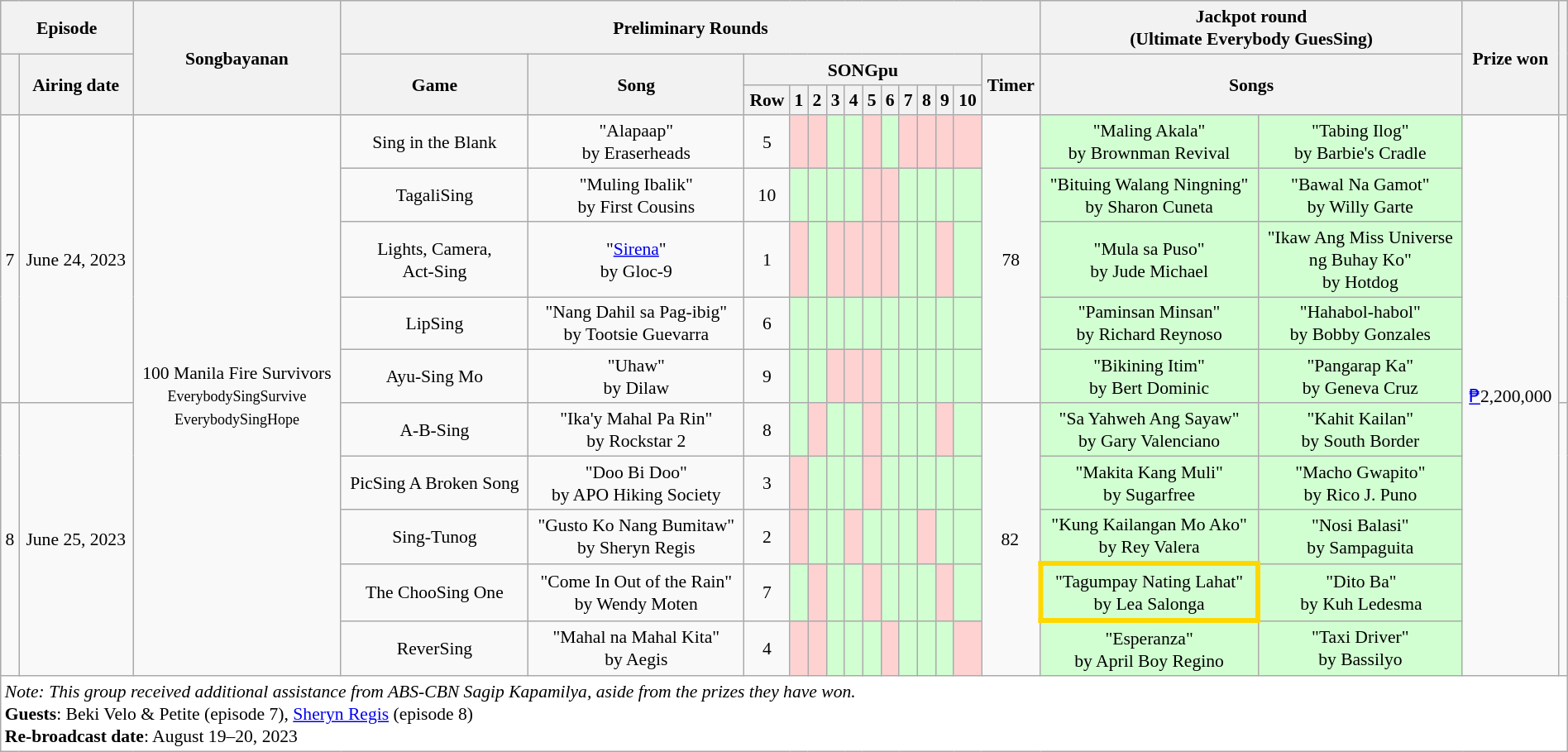<table class="wikitable" style="text-align:center; font-size:90%; line-height:18px;" width="100%">
<tr>
<th colspan="2">Episode</th>
<th rowspan="3">Songbayanan</th>
<th colspan="14">Preliminary Rounds</th>
<th colspan="2">Jackpot round<br><strong>(Ultimate Everybody GuesSing)</strong></th>
<th rowspan="3">Prize won</th>
<th rowspan="3"></th>
</tr>
<tr>
<th rowspan="2"></th>
<th rowspan="2">Airing date</th>
<th rowspan="2">Game</th>
<th rowspan="2">Song</th>
<th colspan="11">SONGpu</th>
<th rowspan="2">Timer</th>
<th colspan="2" rowspan="2">Songs</th>
</tr>
<tr>
<th>Row</th>
<th>1</th>
<th>2</th>
<th>3</th>
<th>4</th>
<th>5</th>
<th>6</th>
<th>7</th>
<th>8</th>
<th>9</th>
<th>10</th>
</tr>
<tr>
<td rowspan="5">7</td>
<td rowspan="5">June 24, 2023</td>
<td rowspan="10">100 Manila Fire Survivors<br><small>EverybodySingSurvive<br>EverybodySingHope</small></td>
<td>Sing in the Blank</td>
<td>"Alapaap"<br>by Eraserheads</td>
<td>5</td>
<td style="background:#FFD2D2"></td>
<td style="background:#FFD2D2"></td>
<td style="background:#D2FFD2"></td>
<td style="background:#D2FFD2"></td>
<td style="background:#FFD2D2"></td>
<td style="background:#D2FFD2"></td>
<td style="background:#FFD2D2"></td>
<td style="background:#FFD2D2"></td>
<td style="background:#FFD2D2"></td>
<td style="background:#FFD2D2"></td>
<td rowspan="5">78<br></td>
<td style="background:#D2FFD2">"Maling Akala"<br>by Brownman Revival</td>
<td style="background:#D2FFD2">"Tabing Ilog"<br>by Barbie's Cradle</td>
<td rowspan="10"><a href='#'>₱</a>2,200,000</td>
<td rowspan="5"><br></td>
</tr>
<tr>
<td>TagaliSing</td>
<td>"Muling Ibalik"<br>by First Cousins</td>
<td>10</td>
<td style="background:#D2FFD2"></td>
<td style="background:#D2FFD2"></td>
<td style="background:#D2FFD2"></td>
<td style="background:#D2FFD2"></td>
<td style="background:#FFD2D2"></td>
<td style="background:#FFD2D2"></td>
<td style="background:#D2FFD2"></td>
<td style="background:#D2FFD2"></td>
<td style="background:#D2FFD2"></td>
<td style="background:#D2FFD2"></td>
<td style="background:#D2FFD2">"Bituing Walang Ningning"<br>by Sharon Cuneta</td>
<td style="background:#D2FFD2">"Bawal Na Gamot"<br>by Willy Garte</td>
</tr>
<tr>
<td>Lights, Camera,<br>Act-Sing</td>
<td>"<a href='#'>Sirena</a>"<br>by Gloc-9</td>
<td>1</td>
<td style="background:#FFD2D2"></td>
<td style="background:#D2FFD2"></td>
<td style="background:#FFD2D2"></td>
<td style="background:#FFD2D2"></td>
<td style="background:#FFD2D2"></td>
<td style="background:#FFD2D2"></td>
<td style="background:#D2FFD2"></td>
<td style="background:#D2FFD2"></td>
<td style="background:#FFD2D2"></td>
<td style="background:#D2FFD2"></td>
<td style="background:#D2FFD2">"Mula sa Puso"<br>by Jude Michael</td>
<td style="background:#D2FFD2">"Ikaw Ang Miss Universe<br>ng Buhay Ko"<br>by Hotdog</td>
</tr>
<tr>
<td>LipSing</td>
<td>"Nang Dahil sa Pag-ibig"<br>by Tootsie Guevarra</td>
<td>6</td>
<td style="background:#D2FFD2"></td>
<td style="background:#D2FFD2"></td>
<td style="background:#D2FFD2"></td>
<td style="background:#D2FFD2"></td>
<td style="background:#D2FFD2"></td>
<td style="background:#D2FFD2"></td>
<td style="background:#D2FFD2"></td>
<td style="background:#D2FFD2"></td>
<td style="background:#D2FFD2"></td>
<td style="background:#D2FFD2"></td>
<td style="background:#D2FFD2">"Paminsan Minsan"<br>by Richard Reynoso</td>
<td style="background:#D2FFD2">"Hahabol-habol"<br>by Bobby Gonzales</td>
</tr>
<tr>
<td>Ayu-Sing Mo</td>
<td>"Uhaw"<br>by Dilaw</td>
<td>9</td>
<td style="background:#D2FFD2"></td>
<td style="background:#D2FFD2"></td>
<td style="background:#FFD2D2"></td>
<td style="background:#FFD2D2"></td>
<td style="background:#FFD2D2"></td>
<td style="background:#D2FFD2"></td>
<td style="background:#D2FFD2"></td>
<td style="background:#D2FFD2"></td>
<td style="background:#D2FFD2"></td>
<td style="background:#D2FFD2"></td>
<td style="background:#D2FFD2">"Bikining Itim"<br>by Bert Dominic</td>
<td style="background:#D2FFD2">"Pangarap Ka"<br>by Geneva Cruz</td>
</tr>
<tr>
<td rowspan="5">8</td>
<td rowspan="5">June 25, 2023</td>
<td>A-B-Sing</td>
<td>"Ika'y Mahal Pa Rin"<br>by Rockstar 2</td>
<td>8</td>
<td style="background:#D2FFD2"></td>
<td style="background:#FFD2D2"></td>
<td style="background:#D2FFD2"></td>
<td style="background:#D2FFD2"></td>
<td style="background:#FFD2D2"></td>
<td style="background:#D2FFD2"></td>
<td style="background:#D2FFD2"></td>
<td style="background:#D2FFD2"></td>
<td style="background:#FFD2D2"></td>
<td style="background:#D2FFD2"></td>
<td rowspan="5">82<br></td>
<td style="background:#D2FFD2">"Sa Yahweh Ang Sayaw"<br>by Gary Valenciano</td>
<td style="background:#D2FFD2">"Kahit Kailan"<br>by South Border</td>
<td rowspan="5"><br></td>
</tr>
<tr>
<td>PicSing A Broken Song</td>
<td>"Doo Bi Doo"<br>by APO Hiking Society</td>
<td>3</td>
<td style="background:#FFD2D2"></td>
<td style="background:#D2FFD2"></td>
<td style="background:#D2FFD2"></td>
<td style="background:#D2FFD2"></td>
<td style="background:#FFD2D2"></td>
<td style="background:#D2FFD2"></td>
<td style="background:#D2FFD2"></td>
<td style="background:#D2FFD2"></td>
<td style="background:#D2FFD2"></td>
<td style="background:#D2FFD2"></td>
<td style="background:#D2FFD2">"Makita Kang Muli"<br>by Sugarfree</td>
<td style="background:#D2FFD2">"Macho Gwapito"<br>by Rico J. Puno</td>
</tr>
<tr>
<td>Sing-Tunog</td>
<td>"Gusto Ko Nang Bumitaw"<br>by Sheryn Regis</td>
<td>2</td>
<td style="background:#FFD2D2"></td>
<td style="background:#D2FFD2"></td>
<td style="background:#D2FFD2"></td>
<td style="background:#FFD2D2"></td>
<td style="background:#D2FFD2"></td>
<td style="background:#D2FFD2"></td>
<td style="background:#D2FFD2"></td>
<td style="background:#FFD2D2"></td>
<td style="background:#D2FFD2"></td>
<td style="background:#D2FFD2"></td>
<td style="background:#D2FFD2">"Kung Kailangan Mo Ako"<br>by Rey Valera</td>
<td style="background:#D2FFD2">"Nosi Balasi"<br>by Sampaguita</td>
</tr>
<tr>
<td>The ChooSing One</td>
<td>"Come In Out of the Rain"<br>by Wendy Moten</td>
<td>7</td>
<td style="background:#D2FFD2"></td>
<td style="background:#FFD2D2"></td>
<td style="background:#D2FFD2"></td>
<td style="background:#D2FFD2"></td>
<td style="background:#FFD2D2"></td>
<td style="background:#D2FFD2"></td>
<td style="background:#D2FFD2"></td>
<td style="background:#D2FFD2"></td>
<td style="background:#FFD2D2"></td>
<td style="background:#D2FFD2"></td>
<td style="background: #D2FFD2; border:solid 4px #FFD700;">"Tagumpay Nating Lahat"<br>by Lea Salonga</td>
<td style="background:#D2FFD2">"Dito Ba"<br>by Kuh Ledesma</td>
</tr>
<tr>
<td>ReverSing</td>
<td>"Mahal na Mahal Kita"<br>by Aegis</td>
<td>4</td>
<td style="background:#FFD2D2"></td>
<td style="background:#FFD2D2"></td>
<td style="background:#D2FFD2"></td>
<td style="background:#D2FFD2"></td>
<td style="background:#D2FFD2"></td>
<td style="background:#FFD2D2"></td>
<td style="background:#D2FFD2"></td>
<td style="background:#D2FFD2"></td>
<td style="background:#D2FFD2"></td>
<td style="background:#FFD2D2"></td>
<td style="background:#D2FFD2">"Esperanza"<br>by April Boy Regino</td>
<td style="background:#D2FFD2">"Taxi Driver"<br>by Bassilyo</td>
</tr>
<tr>
<td colspan="21" style="background:white;" align="left"><em>Note: This group received additional assistance from ABS-CBN Sagip Kapamilya, aside from the prizes they have won.</em><br><strong>Guests</strong>: Beki Velo & Petite (episode 7), <a href='#'>Sheryn Regis</a> (episode 8)<br><strong>Re-broadcast date</strong>: August 19–20, 2023</td>
</tr>
</table>
